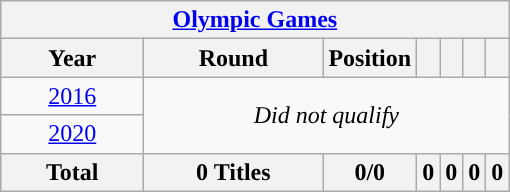<table class="wikitable" style="text-align: center;">
<tr>
<th colspan=7><a href='#'>Olympic Games</a></th>
</tr>
<tr>
<th style="width:5.5em;">Year</th>
<th style="width:7em;">Round</th>
<th>Position</th>
<th></th>
<th></th>
<th></th>
<th></th>
</tr>
<tr>
<td> <a href='#'>2016</a></td>
<td colspan=6 rowspan =2 align=center><em>Did not qualify</em></td>
</tr>
<tr>
<td> <a href='#'>2020</a></td>
</tr>
<tr>
<th>Total</th>
<th>0 Titles</th>
<th>0/0</th>
<th>0</th>
<th>0</th>
<th>0</th>
<th>0</th>
</tr>
</table>
